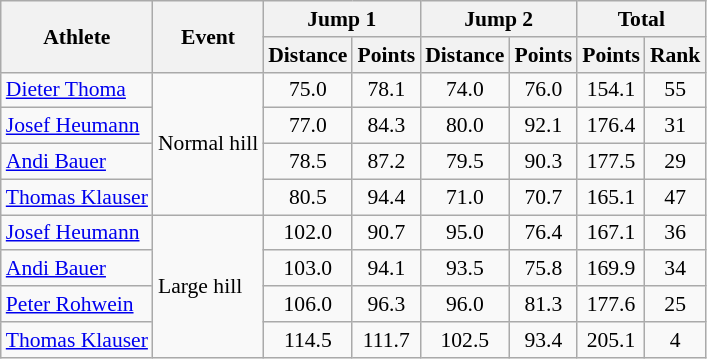<table class="wikitable" style="font-size:90%">
<tr>
<th rowspan="2">Athlete</th>
<th rowspan="2">Event</th>
<th colspan="2">Jump 1</th>
<th colspan="2">Jump 2</th>
<th colspan="2">Total</th>
</tr>
<tr>
<th>Distance</th>
<th>Points</th>
<th>Distance</th>
<th>Points</th>
<th>Points</th>
<th>Rank</th>
</tr>
<tr>
<td><a href='#'>Dieter Thoma</a></td>
<td rowspan="4">Normal hill</td>
<td align="center">75.0</td>
<td align="center">78.1</td>
<td align="center">74.0</td>
<td align="center">76.0</td>
<td align="center">154.1</td>
<td align="center">55</td>
</tr>
<tr>
<td><a href='#'>Josef Heumann</a></td>
<td align="center">77.0</td>
<td align="center">84.3</td>
<td align="center">80.0</td>
<td align="center">92.1</td>
<td align="center">176.4</td>
<td align="center">31</td>
</tr>
<tr>
<td><a href='#'>Andi Bauer</a></td>
<td align="center">78.5</td>
<td align="center">87.2</td>
<td align="center">79.5</td>
<td align="center">90.3</td>
<td align="center">177.5</td>
<td align="center">29</td>
</tr>
<tr>
<td><a href='#'>Thomas Klauser</a></td>
<td align="center">80.5</td>
<td align="center">94.4</td>
<td align="center">71.0</td>
<td align="center">70.7</td>
<td align="center">165.1</td>
<td align="center">47</td>
</tr>
<tr>
<td><a href='#'>Josef Heumann</a></td>
<td rowspan="4">Large hill</td>
<td align="center">102.0</td>
<td align="center">90.7</td>
<td align="center">95.0</td>
<td align="center">76.4</td>
<td align="center">167.1</td>
<td align="center">36</td>
</tr>
<tr>
<td><a href='#'>Andi Bauer</a></td>
<td align="center">103.0</td>
<td align="center">94.1</td>
<td align="center">93.5</td>
<td align="center">75.8</td>
<td align="center">169.9</td>
<td align="center">34</td>
</tr>
<tr>
<td><a href='#'>Peter Rohwein</a></td>
<td align="center">106.0</td>
<td align="center">96.3</td>
<td align="center">96.0</td>
<td align="center">81.3</td>
<td align="center">177.6</td>
<td align="center">25</td>
</tr>
<tr>
<td><a href='#'>Thomas Klauser</a></td>
<td align="center">114.5</td>
<td align="center">111.7</td>
<td align="center">102.5</td>
<td align="center">93.4</td>
<td align="center">205.1</td>
<td align="center">4</td>
</tr>
</table>
